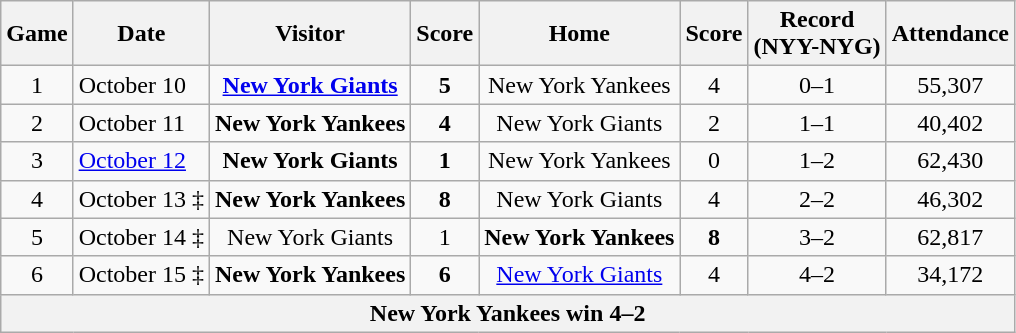<table class="wikitable">
<tr>
<th>Game</th>
<th>Date</th>
<th>Visitor</th>
<th>Score</th>
<th>Home</th>
<th>Score</th>
<th>Record<br>(NYY-NYG)</th>
<th>Attendance</th>
</tr>
<tr>
<td align = center>1</td>
<td>October 10</td>
<td align = center><strong><a href='#'>New York Giants</a></strong></td>
<td align = center><strong>5</strong></td>
<td align = center>New York Yankees</td>
<td align = center>4</td>
<td align = center>0–1</td>
<td align = center>55,307</td>
</tr>
<tr>
<td align = center>2</td>
<td>October 11</td>
<td align = center><strong>New York Yankees</strong></td>
<td align = center><strong>4</strong></td>
<td align = center>New York Giants</td>
<td align = center>2</td>
<td align = center>1–1</td>
<td align = center>40,402</td>
</tr>
<tr>
<td align = center>3</td>
<td><a href='#'>October 12</a></td>
<td align = center><strong>New York Giants</strong></td>
<td align = center><strong>1</strong></td>
<td align = center>New York Yankees</td>
<td align = center>0</td>
<td align = center>1–2</td>
<td align = center>62,430</td>
</tr>
<tr>
<td align = center>4</td>
<td>October 13 ‡</td>
<td align = center><strong>New York Yankees</strong></td>
<td align = center><strong>8</strong></td>
<td align = center>New York Giants</td>
<td align = center>4</td>
<td align = center>2–2</td>
<td align = center>46,302</td>
</tr>
<tr>
<td align = center>5</td>
<td>October 14 ‡</td>
<td align = center>New York Giants</td>
<td align = center>1</td>
<td align = center><strong>New York Yankees</strong></td>
<td align = center><strong>8</strong></td>
<td align = center>3–2</td>
<td align = center>62,817</td>
</tr>
<tr>
<td align = center>6</td>
<td>October 15 ‡</td>
<td align = center><strong>New York Yankees</strong></td>
<td align = center><strong>6</strong></td>
<td align = center><a href='#'>New York Giants</a></td>
<td align = center>4</td>
<td align = center>4–2</td>
<td align = center>34,172</td>
</tr>
<tr>
<th colspan="9">New York Yankees win 4–2</th>
</tr>
</table>
